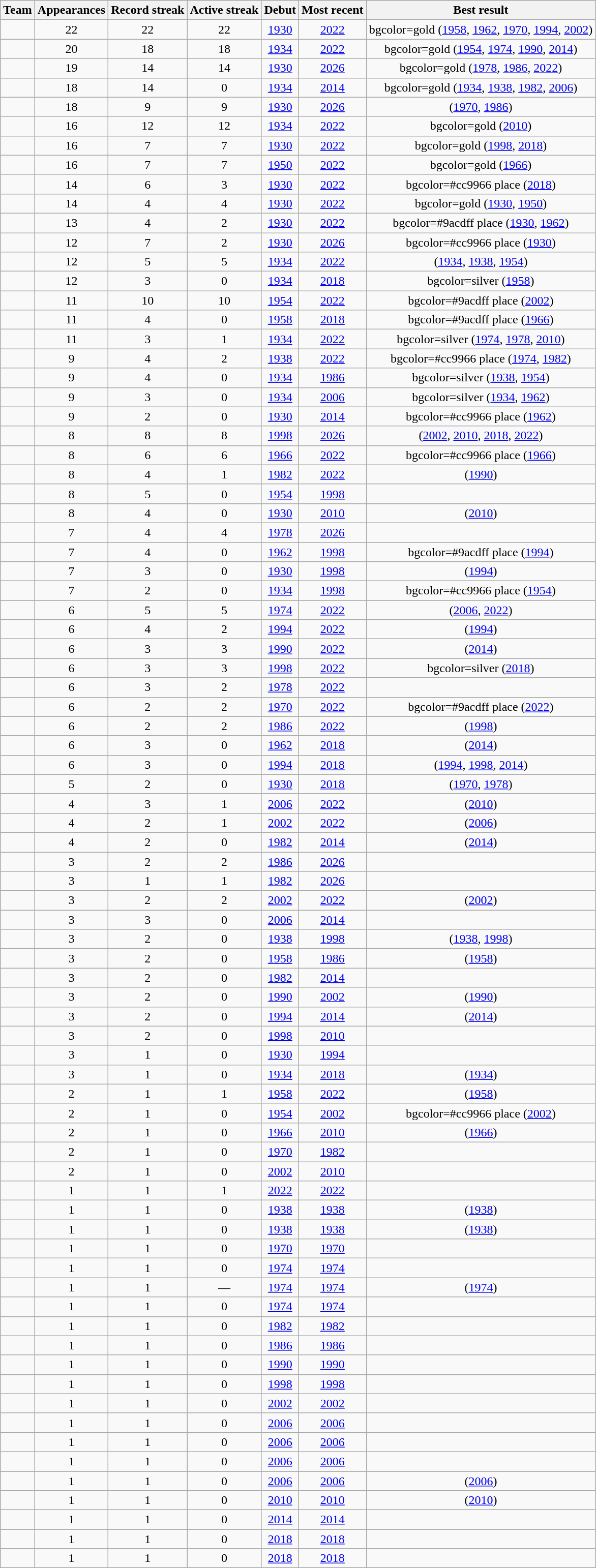<table class="wikitable sortable" style="text-align: center">
<tr>
<th>Team</th>
<th>Appearances</th>
<th>Record streak</th>
<th>Active streak</th>
<th>Debut</th>
<th>Most recent</th>
<th>Best result</th>
</tr>
<tr>
<td align="left"></td>
<td>22</td>
<td>22</td>
<td>22</td>
<td><a href='#'>1930</a></td>
<td><a href='#'>2022</a></td>
<td>bgcolor=gold  (<a href='#'>1958</a>, <a href='#'>1962</a>, <a href='#'>1970</a>, <a href='#'>1994</a>, <a href='#'>2002</a>)</td>
</tr>
<tr>
<td align="left"></td>
<td>20</td>
<td>18</td>
<td>18</td>
<td><a href='#'>1934</a></td>
<td><a href='#'>2022</a></td>
<td>bgcolor=gold  (<a href='#'>1954</a>, <a href='#'>1974</a>, <a href='#'>1990</a>, <a href='#'>2014</a>)</td>
</tr>
<tr>
<td align="left"></td>
<td>19</td>
<td>14</td>
<td>14</td>
<td><a href='#'>1930</a></td>
<td><a href='#'>2026</a></td>
<td>bgcolor=gold  (<a href='#'>1978</a>, <a href='#'>1986</a>, <a href='#'>2022</a>)</td>
</tr>
<tr>
<td align="left"></td>
<td>18</td>
<td>14</td>
<td>0</td>
<td><a href='#'>1934</a></td>
<td><a href='#'>2014</a></td>
<td>bgcolor=gold  (<a href='#'>1934</a>, <a href='#'>1938</a>, <a href='#'>1982</a>, <a href='#'>2006</a>)</td>
</tr>
<tr>
<td align="left"></td>
<td>18</td>
<td>9</td>
<td>9</td>
<td><a href='#'>1930</a></td>
<td><a href='#'>2026</a></td>
<td> (<a href='#'>1970</a>, <a href='#'>1986</a>)</td>
</tr>
<tr>
<td align="left"></td>
<td>16</td>
<td>12</td>
<td>12</td>
<td><a href='#'>1934</a></td>
<td><a href='#'>2022</a></td>
<td>bgcolor=gold  (<a href='#'>2010</a>)</td>
</tr>
<tr>
<td align="left"></td>
<td>16</td>
<td>7</td>
<td>7</td>
<td><a href='#'>1930</a></td>
<td><a href='#'>2022</a></td>
<td>bgcolor=gold  (<a href='#'>1998</a>, <a href='#'>2018</a>)</td>
</tr>
<tr>
<td align="left"></td>
<td>16</td>
<td>7</td>
<td>7</td>
<td><a href='#'>1950</a></td>
<td><a href='#'>2022</a></td>
<td>bgcolor=gold  (<a href='#'>1966</a>)</td>
</tr>
<tr>
<td align="left"></td>
<td>14</td>
<td>6</td>
<td>3</td>
<td><a href='#'>1930</a></td>
<td><a href='#'>2022</a></td>
<td>bgcolor=#cc9966  place (<a href='#'>2018</a>)</td>
</tr>
<tr>
<td align="left"></td>
<td>14</td>
<td>4</td>
<td>4</td>
<td><a href='#'>1930</a></td>
<td><a href='#'>2022</a></td>
<td>bgcolor=gold  (<a href='#'>1930</a>, <a href='#'>1950</a>)</td>
</tr>
<tr>
<td align="left"></td>
<td>13</td>
<td>4</td>
<td>2</td>
<td><a href='#'>1930</a></td>
<td><a href='#'>2022</a></td>
<td>bgcolor=#9acdff  place (<a href='#'>1930</a>, <a href='#'>1962</a>)</td>
</tr>
<tr>
<td align="left"></td>
<td>12</td>
<td>7</td>
<td>2</td>
<td><a href='#'>1930</a></td>
<td><a href='#'>2026</a></td>
<td>bgcolor=#cc9966  place (<a href='#'>1930</a>)</td>
</tr>
<tr>
<td align="left"></td>
<td>12</td>
<td>5</td>
<td>5</td>
<td><a href='#'>1934</a></td>
<td><a href='#'>2022</a></td>
<td> (<a href='#'>1934</a>, <a href='#'>1938</a>, <a href='#'>1954</a>)</td>
</tr>
<tr>
<td align=left></td>
<td>12</td>
<td>3</td>
<td>0</td>
<td><a href='#'>1934</a></td>
<td><a href='#'>2018</a></td>
<td>bgcolor=silver  (<a href='#'>1958</a>)</td>
</tr>
<tr>
<td align="left"></td>
<td>11</td>
<td>10</td>
<td>10</td>
<td><a href='#'>1954</a></td>
<td><a href='#'>2022</a></td>
<td>bgcolor=#9acdff  place (<a href='#'>2002</a>)</td>
</tr>
<tr>
<td align="left"></td>
<td>11</td>
<td>4</td>
<td>0</td>
<td><a href='#'>1958</a></td>
<td><a href='#'>2018</a></td>
<td>bgcolor=#9acdff  place (<a href='#'>1966</a>)</td>
</tr>
<tr>
<td align="left"></td>
<td>11</td>
<td>3</td>
<td>1</td>
<td><a href='#'>1934</a></td>
<td><a href='#'>2022</a></td>
<td>bgcolor=silver  (<a href='#'>1974</a>, <a href='#'>1978</a>, <a href='#'>2010</a>)</td>
</tr>
<tr>
<td align="left"></td>
<td>9</td>
<td>4</td>
<td>2</td>
<td><a href='#'>1938</a></td>
<td><a href='#'>2022</a></td>
<td>bgcolor=#cc9966  place (<a href='#'>1974</a>, <a href='#'>1982</a>)</td>
</tr>
<tr>
<td align="left"></td>
<td>9</td>
<td>4</td>
<td>0</td>
<td><a href='#'>1934</a></td>
<td><a href='#'>1986</a></td>
<td>bgcolor=silver  (<a href='#'>1938</a>, <a href='#'>1954</a>)</td>
</tr>
<tr>
<td align="left"></td>
<td>9</td>
<td>3</td>
<td>0</td>
<td><a href='#'>1934</a></td>
<td><a href='#'>2006</a></td>
<td>bgcolor=silver  (<a href='#'>1934</a>, <a href='#'>1962</a>)</td>
</tr>
<tr>
<td align="left"></td>
<td>9</td>
<td>2</td>
<td>0</td>
<td><a href='#'>1930</a></td>
<td><a href='#'>2014</a></td>
<td>bgcolor=#cc9966  place (<a href='#'>1962</a>)</td>
</tr>
<tr>
<td align="left"></td>
<td>8</td>
<td>8</td>
<td>8</td>
<td><a href='#'>1998</a></td>
<td><a href='#'>2026</a></td>
<td> (<a href='#'>2002</a>, <a href='#'>2010</a>, <a href='#'>2018</a>, <a href='#'>2022</a>)</td>
</tr>
<tr>
<td align="left"></td>
<td>8</td>
<td>6</td>
<td>6</td>
<td><a href='#'>1966</a></td>
<td><a href='#'>2022</a></td>
<td>bgcolor=#cc9966  place (<a href='#'>1966</a>)</td>
</tr>
<tr>
<td align="left"></td>
<td>8</td>
<td>4</td>
<td>1</td>
<td><a href='#'>1982</a></td>
<td><a href='#'>2022</a></td>
<td> (<a href='#'>1990</a>)</td>
</tr>
<tr>
<td align="left"></td>
<td>8</td>
<td>5</td>
<td>0</td>
<td><a href='#'>1954</a></td>
<td><a href='#'>1998</a></td>
<td></td>
</tr>
<tr>
<td align="left"></td>
<td>8</td>
<td>4</td>
<td>0</td>
<td><a href='#'>1930</a></td>
<td><a href='#'>2010</a></td>
<td> (<a href='#'>2010</a>)</td>
</tr>
<tr>
<td align="left"></td>
<td>7</td>
<td>4</td>
<td>4</td>
<td><a href='#'>1978</a></td>
<td><a href='#'>2026</a></td>
<td></td>
</tr>
<tr>
<td align="left"></td>
<td>7</td>
<td>4</td>
<td>0</td>
<td><a href='#'>1962</a></td>
<td><a href='#'>1998</a></td>
<td>bgcolor=#9acdff  place (<a href='#'>1994</a>)</td>
</tr>
<tr>
<td align="left"></td>
<td>7</td>
<td>3</td>
<td>0</td>
<td><a href='#'>1930</a></td>
<td><a href='#'>1998</a></td>
<td> (<a href='#'>1994</a>)</td>
</tr>
<tr>
<td align="left"></td>
<td>7</td>
<td>2</td>
<td>0</td>
<td><a href='#'>1934</a></td>
<td><a href='#'>1998</a></td>
<td>bgcolor=#cc9966  place (<a href='#'>1954</a>)</td>
</tr>
<tr>
<td align="left"></td>
<td>6</td>
<td>5</td>
<td>5</td>
<td><a href='#'>1974</a></td>
<td><a href='#'>2022</a></td>
<td> (<a href='#'>2006</a>, <a href='#'>2022</a>)</td>
</tr>
<tr>
<td align="left"></td>
<td>6</td>
<td>4</td>
<td>2</td>
<td><a href='#'>1994</a></td>
<td><a href='#'>2022</a></td>
<td> (<a href='#'>1994</a>)</td>
</tr>
<tr>
<td align="left"></td>
<td>6</td>
<td>3</td>
<td>3</td>
<td><a href='#'>1990</a></td>
<td><a href='#'>2022</a></td>
<td> (<a href='#'>2014</a>)</td>
</tr>
<tr>
<td align="left"></td>
<td>6</td>
<td>3</td>
<td>3</td>
<td><a href='#'>1998</a></td>
<td><a href='#'>2022</a></td>
<td>bgcolor=silver  (<a href='#'>2018</a>)</td>
</tr>
<tr>
<td align="left"></td>
<td>6</td>
<td>3</td>
<td>2</td>
<td><a href='#'>1978</a></td>
<td><a href='#'>2022</a></td>
<td></td>
</tr>
<tr>
<td align="left"></td>
<td>6</td>
<td>2</td>
<td>2</td>
<td><a href='#'>1970</a></td>
<td><a href='#'>2022</a></td>
<td>bgcolor=#9acdff  place (<a href='#'>2022</a>)</td>
</tr>
<tr>
<td align="left"></td>
<td>6</td>
<td>2</td>
<td>2</td>
<td><a href='#'>1986</a></td>
<td><a href='#'>2022</a></td>
<td> (<a href='#'>1998</a>)</td>
</tr>
<tr>
<td align="left"></td>
<td>6</td>
<td>3</td>
<td>0</td>
<td><a href='#'>1962</a></td>
<td><a href='#'>2018</a></td>
<td> (<a href='#'>2014</a>)</td>
</tr>
<tr>
<td align="left"></td>
<td>6</td>
<td>3</td>
<td>0</td>
<td><a href='#'>1994</a></td>
<td><a href='#'>2018</a></td>
<td> (<a href='#'>1994</a>, <a href='#'>1998</a>, <a href='#'>2014</a>)</td>
</tr>
<tr>
<td align="left"></td>
<td>5</td>
<td>2</td>
<td>0</td>
<td><a href='#'>1930</a></td>
<td><a href='#'>2018</a></td>
<td> (<a href='#'>1970</a>, <a href='#'>1978</a>)</td>
</tr>
<tr>
<td align="left"></td>
<td>4</td>
<td>3</td>
<td>1</td>
<td><a href='#'>2006</a></td>
<td><a href='#'>2022</a></td>
<td> (<a href='#'>2010</a>)</td>
</tr>
<tr>
<td align="left"></td>
<td>4</td>
<td>2</td>
<td>1</td>
<td><a href='#'>2002</a></td>
<td><a href='#'>2022</a></td>
<td> (<a href='#'>2006</a>)</td>
</tr>
<tr>
<td align="left"></td>
<td>4</td>
<td>2</td>
<td>0</td>
<td><a href='#'>1982</a></td>
<td><a href='#'>2014</a></td>
<td> (<a href='#'>2014</a>)</td>
</tr>
<tr>
<td align="left"></td>
<td>3</td>
<td>2</td>
<td>2</td>
<td><a href='#'>1986</a></td>
<td><a href='#'>2026</a></td>
<td></td>
</tr>
<tr>
<td align="left"></td>
<td>3</td>
<td>1</td>
<td>1</td>
<td><a href='#'>1982</a></td>
<td><a href='#'>2026</a></td>
<td></td>
</tr>
<tr>
<td align="left"></td>
<td>3</td>
<td>2</td>
<td>2</td>
<td><a href='#'>2002</a></td>
<td><a href='#'>2022</a></td>
<td> (<a href='#'>2002</a>)</td>
</tr>
<tr>
<td align="left"></td>
<td>3</td>
<td>3</td>
<td>0</td>
<td><a href='#'>2006</a></td>
<td><a href='#'>2014</a></td>
<td></td>
</tr>
<tr>
<td align="left"></td>
<td>3</td>
<td>2</td>
<td>0</td>
<td><a href='#'>1938</a></td>
<td><a href='#'>1998</a></td>
<td> (<a href='#'>1938</a>, <a href='#'>1998</a>)</td>
</tr>
<tr>
<td align="left"></td>
<td>3</td>
<td>2</td>
<td>0</td>
<td><a href='#'>1958</a></td>
<td><a href='#'>1986</a></td>
<td> (<a href='#'>1958</a>)</td>
</tr>
<tr>
<td align="left"></td>
<td>3</td>
<td>2</td>
<td>0</td>
<td><a href='#'>1982</a></td>
<td><a href='#'>2014</a></td>
<td></td>
</tr>
<tr>
<td align="left"></td>
<td>3</td>
<td>2</td>
<td>0</td>
<td><a href='#'>1990</a></td>
<td><a href='#'>2002</a></td>
<td> (<a href='#'>1990</a>)</td>
</tr>
<tr>
<td align="left"></td>
<td>3</td>
<td>2</td>
<td>0</td>
<td><a href='#'>1994</a></td>
<td><a href='#'>2014</a></td>
<td> (<a href='#'>2014</a>)</td>
</tr>
<tr>
<td align="left"></td>
<td>3</td>
<td>2</td>
<td>0</td>
<td><a href='#'>1998</a></td>
<td><a href='#'>2010</a></td>
<td></td>
</tr>
<tr>
<td align="left"></td>
<td>3</td>
<td>1</td>
<td>0</td>
<td><a href='#'>1930</a></td>
<td><a href='#'>1994</a></td>
<td></td>
</tr>
<tr>
<td align="left"></td>
<td>3</td>
<td>1</td>
<td>0</td>
<td><a href='#'>1934</a></td>
<td><a href='#'>2018</a></td>
<td> (<a href='#'>1934</a>)</td>
</tr>
<tr>
<td align="left"></td>
<td>2</td>
<td>1</td>
<td>1</td>
<td><a href='#'>1958</a></td>
<td><a href='#'>2022</a></td>
<td> (<a href='#'>1958</a>)</td>
</tr>
<tr>
<td align="left"></td>
<td>2</td>
<td>1</td>
<td>0</td>
<td><a href='#'>1954</a></td>
<td><a href='#'>2002</a></td>
<td>bgcolor=#cc9966  place (<a href='#'>2002</a>)</td>
</tr>
<tr>
<td align="left"></td>
<td>2</td>
<td>1</td>
<td>0</td>
<td><a href='#'>1966</a></td>
<td><a href='#'>2010</a></td>
<td> (<a href='#'>1966</a>)</td>
</tr>
<tr>
<td align="left"></td>
<td>2</td>
<td>1</td>
<td>0</td>
<td><a href='#'>1970</a></td>
<td><a href='#'>1982</a></td>
<td></td>
</tr>
<tr>
<td align="left"></td>
<td>2</td>
<td>1</td>
<td>0</td>
<td><a href='#'>2002</a></td>
<td><a href='#'>2010</a></td>
<td></td>
</tr>
<tr>
<td align="left"></td>
<td>1</td>
<td>1</td>
<td>1</td>
<td><a href='#'>2022</a></td>
<td><a href='#'>2022</a></td>
<td></td>
</tr>
<tr>
<td align="left"></td>
<td>1</td>
<td>1</td>
<td>0</td>
<td><a href='#'>1938</a></td>
<td><a href='#'>1938</a></td>
<td> (<a href='#'>1938</a>)</td>
</tr>
<tr>
<td align="left"></td>
<td>1</td>
<td>1</td>
<td>0</td>
<td><a href='#'>1938</a></td>
<td><a href='#'>1938</a></td>
<td> (<a href='#'>1938</a>)</td>
</tr>
<tr>
<td align="left"></td>
<td>1</td>
<td>1</td>
<td>0</td>
<td><a href='#'>1970</a></td>
<td><a href='#'>1970</a></td>
<td></td>
</tr>
<tr>
<td align="left"></td>
<td>1</td>
<td>1</td>
<td>0</td>
<td><a href='#'>1974</a></td>
<td><a href='#'>1974</a></td>
<td></td>
</tr>
<tr>
<td align="left"></td>
<td>1</td>
<td>1</td>
<td>—</td>
<td><a href='#'>1974</a></td>
<td><a href='#'>1974</a></td>
<td> (<a href='#'>1974</a>)</td>
</tr>
<tr>
<td align="left"></td>
<td>1</td>
<td>1</td>
<td>0</td>
<td><a href='#'>1974</a></td>
<td><a href='#'>1974</a></td>
<td></td>
</tr>
<tr>
<td align="left"></td>
<td>1</td>
<td>1</td>
<td>0</td>
<td><a href='#'>1982</a></td>
<td><a href='#'>1982</a></td>
<td></td>
</tr>
<tr>
<td align="left"></td>
<td>1</td>
<td>1</td>
<td>0</td>
<td><a href='#'>1986</a></td>
<td><a href='#'>1986</a></td>
<td></td>
</tr>
<tr>
<td align="left"></td>
<td>1</td>
<td>1</td>
<td>0</td>
<td><a href='#'>1990</a></td>
<td><a href='#'>1990</a></td>
<td></td>
</tr>
<tr>
<td align="left"></td>
<td>1</td>
<td>1</td>
<td>0</td>
<td><a href='#'>1998</a></td>
<td><a href='#'>1998</a></td>
<td></td>
</tr>
<tr>
<td align="left"></td>
<td>1</td>
<td>1</td>
<td>0</td>
<td><a href='#'>2002</a></td>
<td><a href='#'>2002</a></td>
<td></td>
</tr>
<tr>
<td align="left"></td>
<td>1</td>
<td>1</td>
<td>0</td>
<td><a href='#'>2006</a></td>
<td><a href='#'>2006</a></td>
<td></td>
</tr>
<tr>
<td align="left"></td>
<td>1</td>
<td>1</td>
<td>0</td>
<td><a href='#'>2006</a></td>
<td><a href='#'>2006</a></td>
<td></td>
</tr>
<tr>
<td align="left"></td>
<td>1</td>
<td>1</td>
<td>0</td>
<td><a href='#'>2006</a></td>
<td><a href='#'>2006</a></td>
<td></td>
</tr>
<tr>
<td align="left"></td>
<td>1</td>
<td>1</td>
<td>0</td>
<td><a href='#'>2006</a></td>
<td><a href='#'>2006</a></td>
<td> (<a href='#'>2006</a>)</td>
</tr>
<tr>
<td align="left"></td>
<td>1</td>
<td>1</td>
<td>0</td>
<td><a href='#'>2010</a></td>
<td><a href='#'>2010</a></td>
<td> (<a href='#'>2010</a>)</td>
</tr>
<tr>
<td align="left"></td>
<td>1</td>
<td>1</td>
<td>0</td>
<td><a href='#'>2014</a></td>
<td><a href='#'>2014</a></td>
<td></td>
</tr>
<tr>
<td align="left"></td>
<td>1</td>
<td>1</td>
<td>0</td>
<td><a href='#'>2018</a></td>
<td><a href='#'>2018</a></td>
<td></td>
</tr>
<tr>
<td align="left"></td>
<td>1</td>
<td>1</td>
<td>0</td>
<td><a href='#'>2018</a></td>
<td><a href='#'>2018</a></td>
<td></td>
</tr>
</table>
